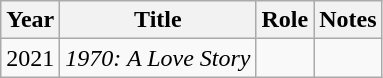<table class="wikitable">
<tr>
<th>Year</th>
<th>Title</th>
<th>Role</th>
<th>Notes</th>
</tr>
<tr>
<td>2021</td>
<td><em>1970: A Love Story</em></td>
<td></td>
<td></td>
</tr>
</table>
